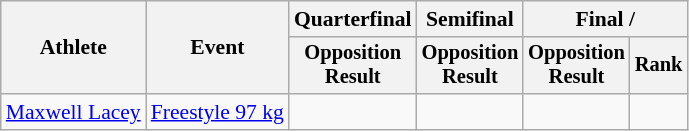<table class=wikitable style=font-size:90%;text-align:center>
<tr>
<th rowspan=2>Athlete</th>
<th rowspan=2>Event</th>
<th>Quarterfinal</th>
<th>Semifinal</th>
<th colspan=2>Final / </th>
</tr>
<tr style=font-size:95%>
<th>Opposition<br>Result</th>
<th>Opposition<br>Result</th>
<th>Opposition<br>Result</th>
<th>Rank</th>
</tr>
<tr>
<td align=left><a href='#'>Maxwell Lacey</a></td>
<td align=left><a href='#'>Freestyle 97 kg</a></td>
<td></td>
<td></td>
<td></td>
<td></td>
</tr>
</table>
